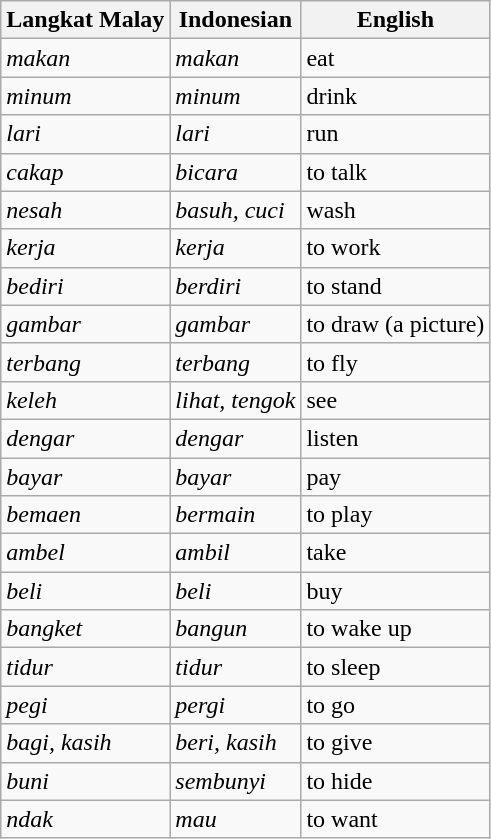<table class="wikitable">
<tr>
<th>Langkat Malay</th>
<th>Indonesian</th>
<th>English</th>
</tr>
<tr>
<td><em>makan</em></td>
<td><em>makan</em></td>
<td>eat</td>
</tr>
<tr>
<td><em>minum</em></td>
<td><em>minum</em></td>
<td>drink</td>
</tr>
<tr>
<td><em>lari</em></td>
<td><em>lari</em></td>
<td>run</td>
</tr>
<tr>
<td><em>cakap</em></td>
<td><em>bicara</em></td>
<td>to talk</td>
</tr>
<tr>
<td><em>nesah</em></td>
<td><em>basuh, cuci</em></td>
<td>wash</td>
</tr>
<tr>
<td><em>kerja</em></td>
<td><em>kerja</em></td>
<td>to work</td>
</tr>
<tr>
<td><em>bediri</em></td>
<td><em>berdiri</em></td>
<td>to stand</td>
</tr>
<tr>
<td><em>gambar</em></td>
<td><em>gambar</em></td>
<td>to draw (a picture)</td>
</tr>
<tr>
<td><em>terbang</em></td>
<td><em>terbang</em></td>
<td>to fly</td>
</tr>
<tr>
<td><em>keleh</em></td>
<td><em>lihat, tengok</em></td>
<td>see</td>
</tr>
<tr>
<td><em>dengar</em></td>
<td><em>dengar</em></td>
<td>listen</td>
</tr>
<tr>
<td><em>bayar</em></td>
<td><em>bayar</em></td>
<td>pay</td>
</tr>
<tr>
<td><em>bemaen</em></td>
<td><em>bermain</em></td>
<td>to play</td>
</tr>
<tr>
<td><em>ambel</em></td>
<td><em>ambil</em></td>
<td>take</td>
</tr>
<tr>
<td><em>beli</em></td>
<td><em>beli</em></td>
<td>buy</td>
</tr>
<tr>
<td><em>bangket</em></td>
<td><em>bangun</em></td>
<td>to wake up</td>
</tr>
<tr>
<td><em>tidur</em></td>
<td><em>tidur</em></td>
<td>to sleep</td>
</tr>
<tr>
<td><em>pegi</em></td>
<td><em>pergi</em></td>
<td>to go</td>
</tr>
<tr>
<td><em>bagi, kasih</em></td>
<td><em>beri, kasih</em></td>
<td>to give</td>
</tr>
<tr>
<td><em>buni</em></td>
<td><em>sembunyi</em></td>
<td>to hide</td>
</tr>
<tr>
<td><em>ndak</em></td>
<td><em>mau</em></td>
<td>to want</td>
</tr>
</table>
